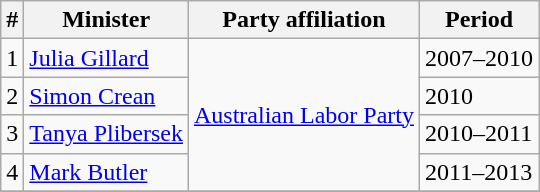<table class="wikitable">
<tr>
<th>#</th>
<th>Minister</th>
<th>Party affiliation</th>
<th>Period</th>
</tr>
<tr>
<td>1</td>
<td><a href='#'>Julia Gillard</a></td>
<td rowspan = "4"><a href='#'>Australian Labor Party</a></td>
<td>2007–2010</td>
</tr>
<tr>
<td>2</td>
<td><a href='#'>Simon Crean</a></td>
<td>2010</td>
</tr>
<tr>
<td>3</td>
<td><a href='#'>Tanya Plibersek</a></td>
<td>2010–2011</td>
</tr>
<tr>
<td>4</td>
<td><a href='#'>Mark Butler</a></td>
<td>2011–2013</td>
</tr>
<tr>
</tr>
</table>
